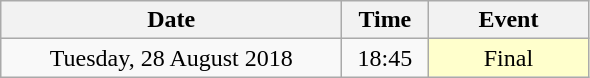<table class = "wikitable" style="text-align:center;">
<tr>
<th width=220>Date</th>
<th width=50>Time</th>
<th width=100>Event</th>
</tr>
<tr>
<td>Tuesday, 28 August 2018</td>
<td>18:45</td>
<td bgcolor=ffffcc>Final</td>
</tr>
</table>
